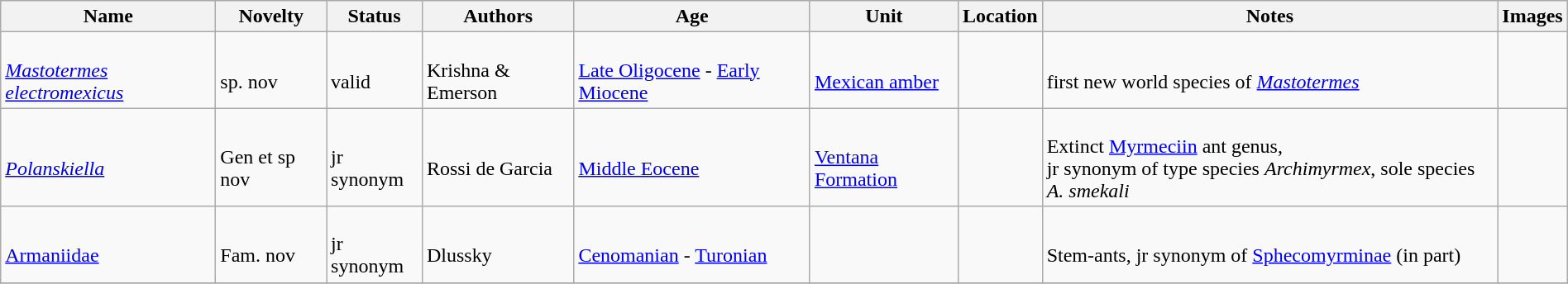<table class="wikitable sortable" align="center" width="100%">
<tr>
<th>Name</th>
<th>Novelty</th>
<th>Status</th>
<th>Authors</th>
<th>Age</th>
<th>Unit</th>
<th>Location</th>
<th>Notes</th>
<th>Images</th>
</tr>
<tr>
<td><br><em><a href='#'>Mastotermes electromexicus</a></em></td>
<td><br>sp. nov</td>
<td><br>valid</td>
<td><br>Krishna & Emerson</td>
<td><br><a href='#'>Late Oligocene</a> - <a href='#'>Early Miocene</a></td>
<td><br><a href='#'>Mexican amber</a></td>
<td><br></td>
<td><br>first new world species of <em><a href='#'>Mastotermes</a></em></td>
<td></td>
</tr>
<tr>
<td><br><em><a href='#'>Polanskiella</a></em></td>
<td><br>Gen et sp nov</td>
<td><br>jr synonym</td>
<td><br>Rossi de Garcia</td>
<td><br><a href='#'>Middle Eocene</a></td>
<td><br><a href='#'>Ventana Formation</a></td>
<td><br></td>
<td><br>Extinct <a href='#'>Myrmeciin</a> ant genus,<br> 
jr synonym of type species <em>Archimyrmex</em>, sole species <em>A. smekali</em></td>
</tr>
<tr>
<td><br><a href='#'>Armaniidae</a></td>
<td><br>Fam. nov</td>
<td><br>jr synonym</td>
<td><br>Dlussky</td>
<td><br><a href='#'>Cenomanian</a> - <a href='#'>Turonian</a></td>
<td></td>
<td></td>
<td><br>Stem-ants, jr synonym of <a href='#'>Sphecomyrminae</a> (in part)</td>
<td></td>
</tr>
<tr>
</tr>
</table>
